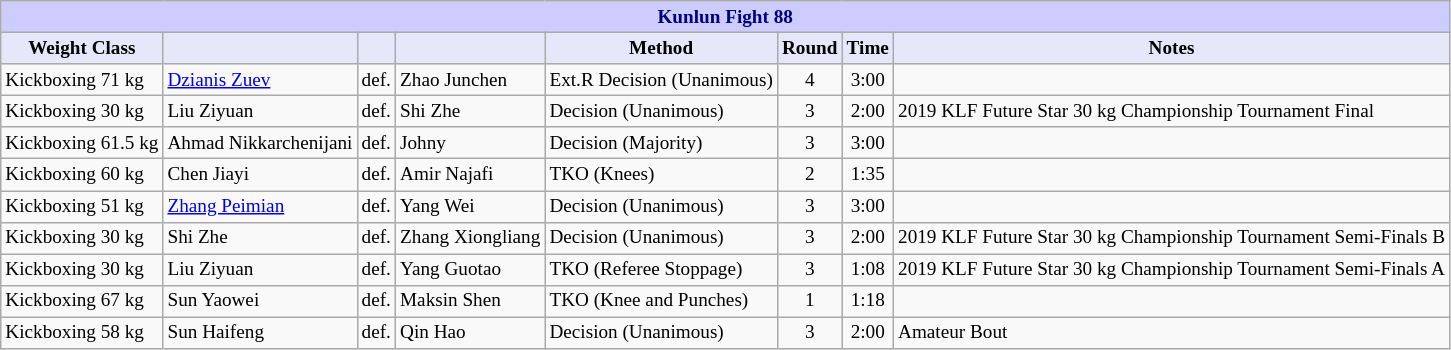<table class="wikitable" style="font-size: 80%;">
<tr>
<th colspan="8" style="background-color: #ccf; color: #000080; text-align: center;"><strong>Kunlun Fight 88</strong></th>
</tr>
<tr>
<th colspan="1" style="background-color: #E6E8FA; color: #000000; text-align: center;">Weight Class</th>
<th colspan="1" style="background-color: #E6E8FA; color: #000000; text-align: center;"></th>
<th colspan="1" style="background-color: #E6E8FA; color: #000000; text-align: center;"></th>
<th colspan="1" style="background-color: #E6E8FA; color: #000000; text-align: center;"></th>
<th colspan="1" style="background-color: #E6E8FA; color: #000000; text-align: center;">Method</th>
<th colspan="1" style="background-color: #E6E8FA; color: #000000; text-align: center;">Round</th>
<th colspan="1" style="background-color: #E6E8FA; color: #000000; text-align: center;">Time</th>
<th colspan="1" style="background-color: #E6E8FA; color: #000000; text-align: center;">Notes</th>
</tr>
<tr>
<td>Kickboxing 71 kg</td>
<td> <a href='#'>Dzianis Zuev</a></td>
<td align=center>def.</td>
<td> Zhao Junchen</td>
<td>Ext.R Decision (Unanimous)</td>
<td align=center>4</td>
<td align=center>3:00</td>
<td></td>
</tr>
<tr>
<td>Kickboxing 30 kg</td>
<td> Liu Ziyuan</td>
<td align=center>def.</td>
<td> Shi Zhe</td>
<td>Decision (Unanimous)</td>
<td align=center>3</td>
<td align=center>2:00</td>
<td>2019 KLF Future Star 30 kg Championship Tournament Final</td>
</tr>
<tr>
<td>Kickboxing 61.5 kg</td>
<td> Ahmad Nikkarchenijani</td>
<td align=center>def.</td>
<td> Johny</td>
<td>Decision (Majority)</td>
<td align=center>3</td>
<td align=center>3:00</td>
<td></td>
</tr>
<tr>
<td>Kickboxing 60 kg</td>
<td> Chen Jiayi</td>
<td align=center>def.</td>
<td> Amir Najafi</td>
<td>TKO (Knees)</td>
<td align=center>2</td>
<td align=center>1:35</td>
<td></td>
</tr>
<tr>
<td>Kickboxing 51 kg</td>
<td> <a href='#'>Zhang Peimian</a></td>
<td align=center>def.</td>
<td> Yang Wei</td>
<td>Decision (Unanimous)</td>
<td align=center>3</td>
<td align=center>3:00</td>
<td></td>
</tr>
<tr>
<td>Kickboxing 30 kg</td>
<td> Shi Zhe</td>
<td align=center>def.</td>
<td> Zhang Xiongliang</td>
<td>Decision (Unanimous)</td>
<td align=center>3</td>
<td align=center>2:00</td>
<td>2019 KLF Future Star 30 kg Championship Tournament Semi-Finals B</td>
</tr>
<tr>
<td>Kickboxing 30 kg</td>
<td> Liu Ziyuan</td>
<td align=center>def.</td>
<td> Yang Guotao</td>
<td>TKO (Referee Stoppage)</td>
<td align=center>3</td>
<td align=center>1:08</td>
<td>2019 KLF Future Star 30 kg Championship Tournament Semi-Finals A</td>
</tr>
<tr>
<td>Kickboxing 67 kg</td>
<td> Sun Yaowei</td>
<td align=center>def.</td>
<td> Maksin Shen</td>
<td>TKO (Knee and Punches)</td>
<td align=center>1</td>
<td align=center>1:18</td>
<td></td>
</tr>
<tr>
<td>Kickboxing 58 kg</td>
<td> Sun Haifeng</td>
<td align=center>def.</td>
<td> Qin Hao</td>
<td>Decision (Unanimous)</td>
<td align=center>3</td>
<td align=center>2:00</td>
<td>Amateur Bout</td>
</tr>
</table>
